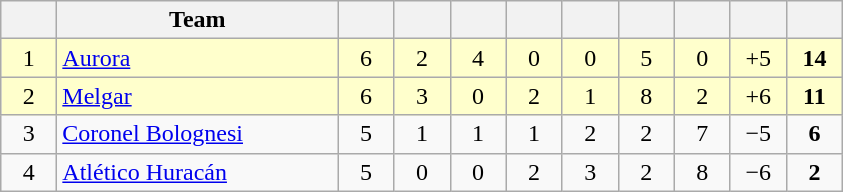<table class="wikitable" style="text-align:center;">
<tr>
<th width="30"></th>
<th width="180">Team</th>
<th width="30"></th>
<th width="30"></th>
<th width="30"></th>
<th width="30"></th>
<th width="30"></th>
<th width="30"></th>
<th width="30"></th>
<th width="30"></th>
<th width="30"></th>
</tr>
<tr bgcolor=ffffcc>
<td>1</td>
<td align=left><a href='#'>Aurora</a></td>
<td>6</td>
<td>2</td>
<td>4</td>
<td>0</td>
<td>0</td>
<td>5</td>
<td>0</td>
<td>+5</td>
<td><strong>14</strong></td>
</tr>
<tr bgcolor=ffffcc>
<td>2</td>
<td align=left><a href='#'>Melgar</a></td>
<td>6</td>
<td>3</td>
<td>0</td>
<td>2</td>
<td>1</td>
<td>8</td>
<td>2</td>
<td>+6</td>
<td><strong>11</strong></td>
</tr>
<tr bgcolor=>
<td>3</td>
<td align=left><a href='#'>Coronel Bolognesi</a></td>
<td>5</td>
<td>1</td>
<td>1</td>
<td>1</td>
<td>2</td>
<td>2</td>
<td>7</td>
<td>−5</td>
<td><strong>6</strong></td>
</tr>
<tr bgcolor=>
<td>4</td>
<td align=left><a href='#'>Atlético Huracán</a></td>
<td>5</td>
<td>0</td>
<td>0</td>
<td>2</td>
<td>3</td>
<td>2</td>
<td>8</td>
<td>−6</td>
<td><strong>2</strong></td>
</tr>
</table>
